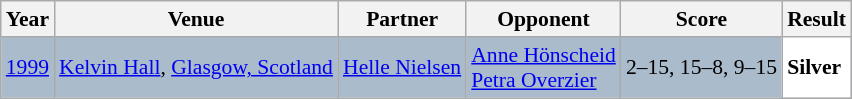<table class="sortable wikitable" style="font-size: 90%;">
<tr>
<th>Year</th>
<th>Venue</th>
<th>Partner</th>
<th>Opponent</th>
<th>Score</th>
<th>Result</th>
</tr>
<tr style="background:#AABBCC">
<td align="center"><a href='#'>1999</a></td>
<td align="left"><a href='#'>Kelvin Hall</a>, <a href='#'>Glasgow, Scotland</a></td>
<td align="left"> <a href='#'>Helle Nielsen</a></td>
<td align="left"> <a href='#'>Anne Hönscheid</a> <br>  <a href='#'>Petra Overzier</a></td>
<td align="left">2–15, 15–8, 9–15</td>
<td style="text-align:left; background:white"> <strong>Silver</strong></td>
</tr>
</table>
